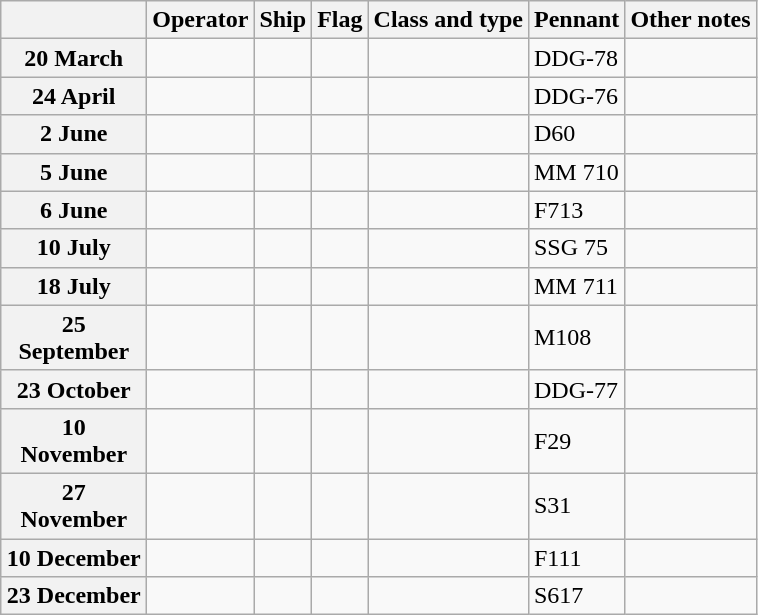<table class="wikitable">
<tr>
<th width="90"></th>
<th>Operator</th>
<th>Ship</th>
<th>Flag</th>
<th>Class and type</th>
<th>Pennant</th>
<th>Other notes</th>
</tr>
<tr ---->
<th>20 March</th>
<td></td>
<td><strong></strong></td>
<td></td>
<td></td>
<td>DDG-78</td>
<td></td>
</tr>
<tr ---->
<th>24 April</th>
<td></td>
<td><strong></strong></td>
<td></td>
<td></td>
<td>DDG-76</td>
<td></td>
</tr>
<tr ---->
<th>2 June</th>
<td></td>
<td><strong></strong></td>
<td></td>
<td></td>
<td>D60</td>
<td></td>
</tr>
<tr ---->
<th>5 June</th>
<td></td>
<td><strong></strong></td>
<td></td>
<td></td>
<td>MM 710</td>
<td></td>
</tr>
<tr ---->
<th>6 June</th>
<td></td>
<td><strong></strong></td>
<td></td>
<td></td>
<td>F713</td>
<td></td>
</tr>
<tr ---->
<th>10 July</th>
<td></td>
<td><strong></strong></td>
<td></td>
<td></td>
<td>SSG 75</td>
<td></td>
</tr>
<tr ---->
<th>18 July</th>
<td></td>
<td><strong></strong></td>
<td></td>
<td></td>
<td>MM 711</td>
<td></td>
</tr>
<tr ---->
<th>25 September</th>
<td></td>
<td><strong></strong></td>
<td></td>
<td></td>
<td>M108</td>
<td></td>
</tr>
<tr ---->
<th>23 October</th>
<td></td>
<td><strong></strong></td>
<td></td>
<td></td>
<td>DDG-77</td>
<td></td>
</tr>
<tr ---->
<th>10 November</th>
<td></td>
<td><strong></strong></td>
<td></td>
<td></td>
<td>F29</td>
<td></td>
</tr>
<tr ---->
<th>27 November</th>
<td></td>
<td><strong></strong></td>
<td></td>
<td></td>
<td>S31</td>
<td></td>
</tr>
<tr ---->
<th>10 December</th>
<td></td>
<td><strong></strong></td>
<td></td>
<td></td>
<td>F111</td>
<td></td>
</tr>
<tr ---->
<th>23 December</th>
<td></td>
<td><strong></strong></td>
<td></td>
<td></td>
<td>S617</td>
<td></td>
</tr>
</table>
